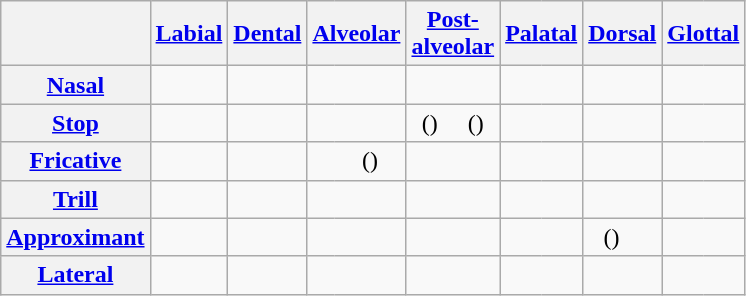<table class="wikitable" style="text-align: center">
<tr>
<th></th>
<th colspan="2"><a href='#'>Labial</a></th>
<th colspan="2"><a href='#'>Dental</a></th>
<th colspan="2"><a href='#'>Alveolar</a></th>
<th colspan="2"><a href='#'>Post-<br>alveolar</a></th>
<th colspan="2"><a href='#'>Palatal</a></th>
<th colspan="2"><a href='#'>Dorsal</a></th>
<th colspan="2"><a href='#'>Glottal</a></th>
</tr>
<tr>
<th><a href='#'>Nasal</a></th>
<td style="border-right: 0;"></td>
<td style="border-left: 0;"></td>
<td colspan="2"></td>
<td style="border-right: 0;"></td>
<td style="border-left: 0;"></td>
<td colspan="2"></td>
<td colspan="2"></td>
<td style="border-right: 0;"></td>
<td style="border-left: 0;"></td>
<td colspan="2"></td>
</tr>
<tr>
<th><a href='#'>Stop</a></th>
<td style="border-right: 0;"></td>
<td style="border-left: 0;"></td>
<td colspan="2"></td>
<td style="border-right: 0;"></td>
<td style="border-left: 0;"></td>
<td style="border-right: 0;">()</td>
<td style="border-left: 0;">()</td>
<td colspan="2"></td>
<td style="border-right: 0;"></td>
<td style="border-left: 0;"></td>
<td colspan="2"></td>
</tr>
<tr>
<th><a href='#'>Fricative</a></th>
<td style="border-right: 0;"></td>
<td style="border-left: 0;"></td>
<td style="border-right: 0;"></td>
<td style="border-left: 0;"></td>
<td style="border-right: 0;"></td>
<td style="border-left: 0;">()</td>
<td style="border-right: 0;"></td>
<td style="border-left: 0;"></td>
<td colspan="2"></td>
<td style="border-right: 0;"></td>
<td style="border-left: 0;"></td>
<td style="border-right: 0;"></td>
<td style="border-left: 0;"></td>
</tr>
<tr>
<th><a href='#'>Trill</a></th>
<td colspan="2"></td>
<td colspan="2"></td>
<td style="border-right: 0;"></td>
<td style="border-left: 0;"></td>
<td colspan="2"></td>
<td colspan="2"></td>
<td colspan="2"></td>
<td colspan="2"></td>
</tr>
<tr>
<th><a href='#'>Approximant</a></th>
<td colspan="2"></td>
<td colspan="2"></td>
<td colspan="2"></td>
<td style="border-right: 0;"></td>
<td style="border-left: 0;"></td>
<td style="border-right: 0;"></td>
<td style="border-left: 0;"></td>
<td style="border-right: 0;">()</td>
<td style="border-left: 0;"></td>
<td colspan="2"></td>
</tr>
<tr>
<th><a href='#'>Lateral</a></th>
<td colspan="2"></td>
<td colspan="2"></td>
<td style="border-right: 0;"></td>
<td style="border-left: 0;"></td>
<td colspan="2"></td>
<td colspan="2"></td>
<td colspan="2"></td>
<td colspan="2"></td>
</tr>
</table>
